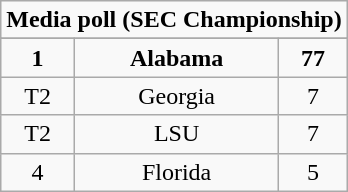<table class="wikitable">
<tr align="center">
<td align="center" Colspan="3"><strong>Media poll (SEC Championship)</strong></td>
</tr>
<tr align="center">
</tr>
<tr align="center">
<td><strong>1</strong></td>
<td><strong>Alabama</strong></td>
<td><strong>77</strong></td>
</tr>
<tr align="center">
<td>T2</td>
<td>Georgia</td>
<td>7</td>
</tr>
<tr align="center">
<td>T2</td>
<td>LSU</td>
<td>7</td>
</tr>
<tr align="center">
<td>4</td>
<td>Florida</td>
<td>5</td>
</tr>
</table>
